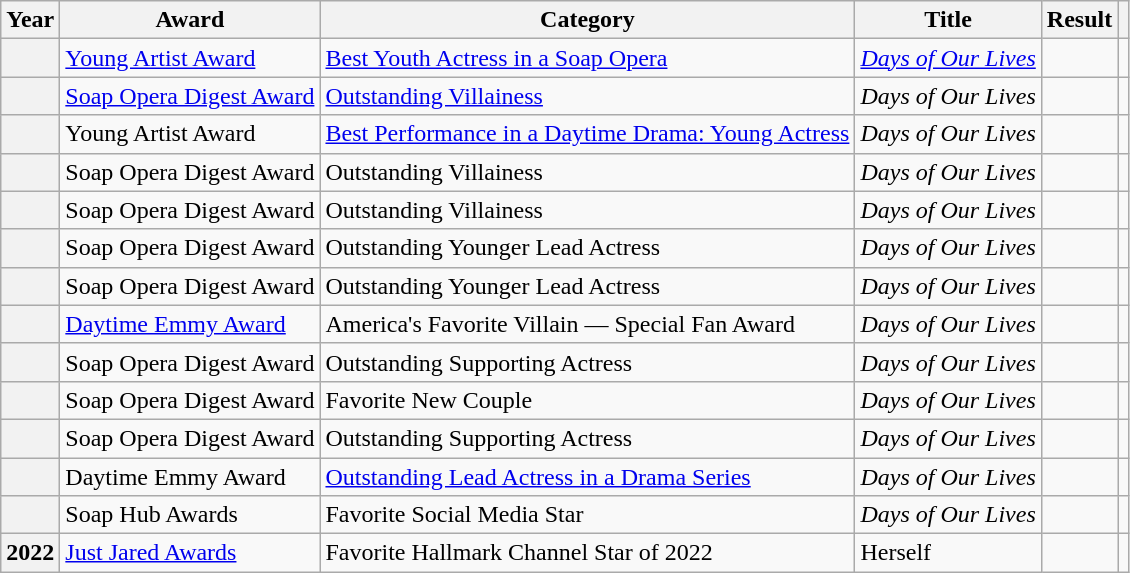<table class="wikitable sortable plainrowheaders">
<tr>
<th scope="col">Year</th>
<th scope="col">Award</th>
<th scope="col">Category</th>
<th scope="col">Title</th>
<th scope="col">Result</th>
<th scope="col" class="unsortable"></th>
</tr>
<tr>
<th scope="row"></th>
<td><a href='#'>Young Artist Award</a></td>
<td><a href='#'>Best Youth Actress in a Soap Opera</a></td>
<td><em><a href='#'>Days of Our Lives</a></em></td>
<td></td>
<td></td>
</tr>
<tr>
<th scope="row"></th>
<td><a href='#'>Soap Opera Digest Award</a></td>
<td><a href='#'>Outstanding Villainess</a></td>
<td><em>Days of Our Lives</em></td>
<td></td>
<td></td>
</tr>
<tr>
<th scope="row"></th>
<td>Young Artist Award</td>
<td><a href='#'>Best Performance in a Daytime Drama: Young Actress</a></td>
<td><em>Days of Our Lives</em></td>
<td></td>
<td></td>
</tr>
<tr>
<th scope="row"></th>
<td>Soap Opera Digest Award</td>
<td>Outstanding Villainess</td>
<td><em>Days of Our Lives</em></td>
<td></td>
<td></td>
</tr>
<tr>
<th scope="row"></th>
<td>Soap Opera Digest Award</td>
<td>Outstanding Villainess</td>
<td><em>Days of Our Lives</em></td>
<td></td>
<td></td>
</tr>
<tr>
<th scope="row"></th>
<td>Soap Opera Digest Award</td>
<td>Outstanding Younger Lead Actress</td>
<td><em>Days of Our Lives</em></td>
<td></td>
<td></td>
</tr>
<tr>
<th scope="row"></th>
<td>Soap Opera Digest Award</td>
<td>Outstanding Younger Lead Actress</td>
<td><em>Days of Our Lives</em></td>
<td></td>
<td></td>
</tr>
<tr>
<th scope="row"></th>
<td><a href='#'>Daytime Emmy Award</a></td>
<td>America's Favorite Villain — Special Fan Award</td>
<td><em>Days of Our Lives</em></td>
<td></td>
<td></td>
</tr>
<tr>
<th scope="row"></th>
<td>Soap Opera Digest Award</td>
<td>Outstanding Supporting Actress</td>
<td><em>Days of Our Lives</em></td>
<td></td>
<td></td>
</tr>
<tr>
<th scope="row"></th>
<td>Soap Opera Digest Award</td>
<td>Favorite New Couple </td>
<td><em>Days of Our Lives</em></td>
<td></td>
<td></td>
</tr>
<tr>
<th scope="row"></th>
<td>Soap Opera Digest Award</td>
<td>Outstanding Supporting Actress</td>
<td><em>Days of Our Lives</em></td>
<td></td>
<td></td>
</tr>
<tr>
<th scope="row"></th>
<td>Daytime Emmy Award</td>
<td><a href='#'>Outstanding Lead Actress in a Drama Series</a></td>
<td><em>Days of Our Lives</em></td>
<td></td>
<td></td>
</tr>
<tr>
<th scope="row"></th>
<td>Soap Hub Awards</td>
<td>Favorite Social Media Star</td>
<td><em>Days of Our Lives</em></td>
<td></td>
<td></td>
</tr>
<tr>
<th>2022</th>
<td><a href='#'>Just Jared Awards</a></td>
<td>Favorite Hallmark Channel Star of 2022</td>
<td>Herself</td>
<td></td>
<td></td>
</tr>
</table>
